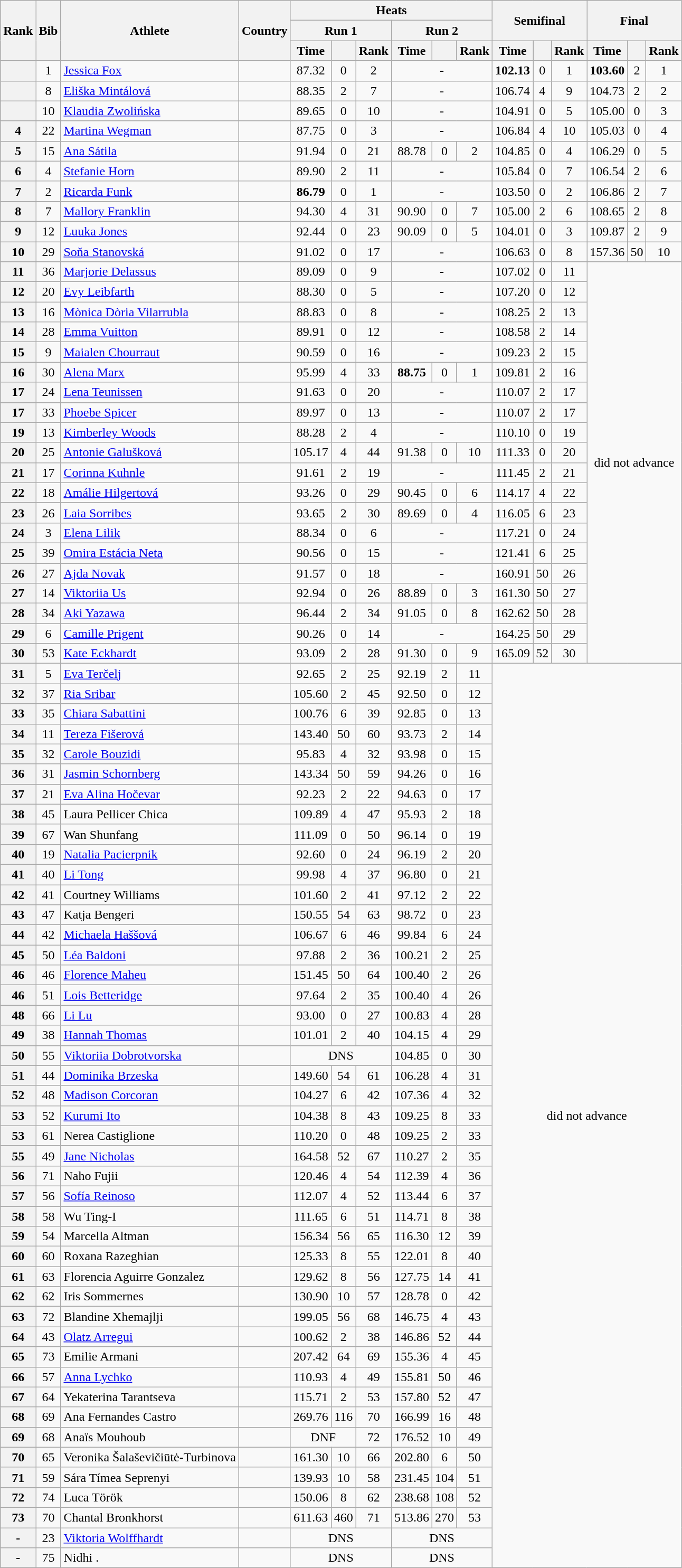<table class="wikitable" style="text-align:center">
<tr>
<th rowspan=3>Rank</th>
<th rowspan=3>Bib</th>
<th rowspan=3>Athlete</th>
<th rowspan=3>Country</th>
<th colspan=6>Heats</th>
<th colspan=3 rowspan=2>Semifinal</th>
<th colspan=3 rowspan=2>Final</th>
</tr>
<tr>
<th colspan=3>Run 1</th>
<th colspan=3>Run 2</th>
</tr>
<tr>
<th>Time</th>
<th></th>
<th>Rank</th>
<th>Time</th>
<th></th>
<th>Rank</th>
<th>Time</th>
<th></th>
<th>Rank</th>
<th>Time</th>
<th></th>
<th>Rank</th>
</tr>
<tr>
<th></th>
<td>1</td>
<td align=left><a href='#'>Jessica Fox</a></td>
<td align=left></td>
<td>87.32</td>
<td>0</td>
<td>2</td>
<td colspan=3>-</td>
<td><strong>102.13</strong></td>
<td>0</td>
<td>1</td>
<td><strong>103.60</strong></td>
<td>2</td>
<td>1</td>
</tr>
<tr>
<th></th>
<td>8</td>
<td align=left><a href='#'>Eliška Mintálová</a></td>
<td align=left></td>
<td>88.35</td>
<td>2</td>
<td>7</td>
<td colspan=3>-</td>
<td>106.74</td>
<td>4</td>
<td>9</td>
<td>104.73</td>
<td>2</td>
<td>2</td>
</tr>
<tr>
<th></th>
<td>10</td>
<td align=left><a href='#'>Klaudia Zwolińska</a></td>
<td align=left></td>
<td>89.65</td>
<td>0</td>
<td>10</td>
<td colspan=3>-</td>
<td>104.91</td>
<td>0</td>
<td>5</td>
<td>105.00</td>
<td>0</td>
<td>3</td>
</tr>
<tr>
<th>4</th>
<td>22</td>
<td align=left><a href='#'>Martina Wegman</a></td>
<td align=left></td>
<td>87.75</td>
<td>0</td>
<td>3</td>
<td colspan=3>-</td>
<td>106.84</td>
<td>4</td>
<td>10</td>
<td>105.03</td>
<td>0</td>
<td>4</td>
</tr>
<tr>
<th>5</th>
<td>15</td>
<td align=left><a href='#'>Ana Sátila</a></td>
<td align=left></td>
<td>91.94</td>
<td>0</td>
<td>21</td>
<td>88.78</td>
<td>0</td>
<td>2</td>
<td>104.85</td>
<td>0</td>
<td>4</td>
<td>106.29</td>
<td>0</td>
<td>5</td>
</tr>
<tr>
<th>6</th>
<td>4</td>
<td align=left><a href='#'>Stefanie Horn</a></td>
<td align=left></td>
<td>89.90</td>
<td>2</td>
<td>11</td>
<td colspan=3>-</td>
<td>105.84</td>
<td>0</td>
<td>7</td>
<td>106.54</td>
<td>2</td>
<td>6</td>
</tr>
<tr>
<th>7</th>
<td>2</td>
<td align=left><a href='#'>Ricarda Funk</a></td>
<td align=left></td>
<td><strong>86.79</strong></td>
<td>0</td>
<td>1</td>
<td colspan=3>-</td>
<td>103.50</td>
<td>0</td>
<td>2</td>
<td>106.86</td>
<td>2</td>
<td>7</td>
</tr>
<tr>
<th>8</th>
<td>7</td>
<td align=left><a href='#'>Mallory Franklin</a></td>
<td align=left></td>
<td>94.30</td>
<td>4</td>
<td>31</td>
<td>90.90</td>
<td>0</td>
<td>7</td>
<td>105.00</td>
<td>2</td>
<td>6</td>
<td>108.65</td>
<td>2</td>
<td>8</td>
</tr>
<tr>
<th>9</th>
<td>12</td>
<td align=left><a href='#'>Luuka Jones</a></td>
<td align=left></td>
<td>92.44</td>
<td>0</td>
<td>23</td>
<td>90.09</td>
<td>0</td>
<td>5</td>
<td>104.01</td>
<td>0</td>
<td>3</td>
<td>109.87</td>
<td>2</td>
<td>9</td>
</tr>
<tr>
<th>10</th>
<td>29</td>
<td align=left><a href='#'>Soňa Stanovská</a></td>
<td align=left></td>
<td>91.02</td>
<td>0</td>
<td>17</td>
<td colspan=3>-</td>
<td>106.63</td>
<td>0</td>
<td>8</td>
<td>157.36</td>
<td>50</td>
<td>10</td>
</tr>
<tr>
<th>11</th>
<td>36</td>
<td align=left><a href='#'>Marjorie Delassus</a></td>
<td align=left></td>
<td>89.09</td>
<td>0</td>
<td>9</td>
<td colspan=3>-</td>
<td>107.02</td>
<td>0</td>
<td>11</td>
<td colspan=3 rowspan=20>did not advance</td>
</tr>
<tr>
<th>12</th>
<td>20</td>
<td align=left><a href='#'>Evy Leibfarth</a></td>
<td align=left></td>
<td>88.30</td>
<td>0</td>
<td>5</td>
<td colspan=3>-</td>
<td>107.20</td>
<td>0</td>
<td>12</td>
</tr>
<tr>
<th>13</th>
<td>16</td>
<td align=left><a href='#'>Mònica Dòria Vilarrubla</a></td>
<td align=left></td>
<td>88.83</td>
<td>0</td>
<td>8</td>
<td colspan=3>-</td>
<td>108.25</td>
<td>2</td>
<td>13</td>
</tr>
<tr>
<th>14</th>
<td>28</td>
<td align=left><a href='#'>Emma Vuitton</a></td>
<td align=left></td>
<td>89.91</td>
<td>0</td>
<td>12</td>
<td colspan=3>-</td>
<td>108.58</td>
<td>2</td>
<td>14</td>
</tr>
<tr>
<th>15</th>
<td>9</td>
<td align=left><a href='#'>Maialen Chourraut</a></td>
<td align=left></td>
<td>90.59</td>
<td>0</td>
<td>16</td>
<td colspan=3>-</td>
<td>109.23</td>
<td>2</td>
<td>15</td>
</tr>
<tr>
<th>16</th>
<td>30</td>
<td align=left><a href='#'>Alena Marx</a></td>
<td align=left></td>
<td>95.99</td>
<td>4</td>
<td>33</td>
<td><strong>88.75</strong></td>
<td>0</td>
<td>1</td>
<td>109.81</td>
<td>2</td>
<td>16</td>
</tr>
<tr>
<th>17</th>
<td>24</td>
<td align=left><a href='#'>Lena Teunissen</a></td>
<td align=left></td>
<td>91.63</td>
<td>0</td>
<td>20</td>
<td colspan=3>-</td>
<td>110.07</td>
<td>2</td>
<td>17</td>
</tr>
<tr>
<th>17</th>
<td>33</td>
<td align=left><a href='#'>Phoebe Spicer</a></td>
<td align=left></td>
<td>89.97</td>
<td>0</td>
<td>13</td>
<td colspan=3>-</td>
<td>110.07</td>
<td>2</td>
<td>17</td>
</tr>
<tr>
<th>19</th>
<td>13</td>
<td align=left><a href='#'>Kimberley Woods</a></td>
<td align=left></td>
<td>88.28</td>
<td>2</td>
<td>4</td>
<td colspan=3>-</td>
<td>110.10</td>
<td>0</td>
<td>19</td>
</tr>
<tr>
<th>20</th>
<td>25</td>
<td align=left><a href='#'>Antonie Galušková</a></td>
<td align=left></td>
<td>105.17</td>
<td>4</td>
<td>44</td>
<td>91.38</td>
<td>0</td>
<td>10</td>
<td>111.33</td>
<td>0</td>
<td>20</td>
</tr>
<tr>
<th>21</th>
<td>17</td>
<td align=left><a href='#'>Corinna Kuhnle</a></td>
<td align=left></td>
<td>91.61</td>
<td>2</td>
<td>19</td>
<td colspan=3>-</td>
<td>111.45</td>
<td>2</td>
<td>21</td>
</tr>
<tr>
<th>22</th>
<td>18</td>
<td align=left><a href='#'>Amálie Hilgertová</a></td>
<td align=left></td>
<td>93.26</td>
<td>0</td>
<td>29</td>
<td>90.45</td>
<td>0</td>
<td>6</td>
<td>114.17</td>
<td>4</td>
<td>22</td>
</tr>
<tr>
<th>23</th>
<td>26</td>
<td align=left><a href='#'>Laia Sorribes</a></td>
<td align=left></td>
<td>93.65</td>
<td>2</td>
<td>30</td>
<td>89.69</td>
<td>0</td>
<td>4</td>
<td>116.05</td>
<td>6</td>
<td>23</td>
</tr>
<tr>
<th>24</th>
<td>3</td>
<td align=left><a href='#'>Elena Lilik</a></td>
<td align=left></td>
<td>88.34</td>
<td>0</td>
<td>6</td>
<td colspan=3>-</td>
<td>117.21</td>
<td>0</td>
<td>24</td>
</tr>
<tr>
<th>25</th>
<td>39</td>
<td align=left><a href='#'>Omira Estácia Neta</a></td>
<td align=left></td>
<td>90.56</td>
<td>0</td>
<td>15</td>
<td colspan=3>-</td>
<td>121.41</td>
<td>6</td>
<td>25</td>
</tr>
<tr>
<th>26</th>
<td>27</td>
<td align=left><a href='#'>Ajda Novak</a></td>
<td align=left></td>
<td>91.57</td>
<td>0</td>
<td>18</td>
<td colspan=3>-</td>
<td>160.91</td>
<td>50</td>
<td>26</td>
</tr>
<tr>
<th>27</th>
<td>14</td>
<td align=left><a href='#'>Viktoriia Us</a></td>
<td align=left></td>
<td>92.94</td>
<td>0</td>
<td>26</td>
<td>88.89</td>
<td>0</td>
<td>3</td>
<td>161.30</td>
<td>50</td>
<td>27</td>
</tr>
<tr>
<th>28</th>
<td>34</td>
<td align=left><a href='#'>Aki Yazawa</a></td>
<td align=left></td>
<td>96.44</td>
<td>2</td>
<td>34</td>
<td>91.05</td>
<td>0</td>
<td>8</td>
<td>162.62</td>
<td>50</td>
<td>28</td>
</tr>
<tr>
<th>29</th>
<td>6</td>
<td align=left><a href='#'>Camille Prigent</a></td>
<td align=left></td>
<td>90.26</td>
<td>0</td>
<td>14</td>
<td colspan=3>-</td>
<td>164.25</td>
<td>50</td>
<td>29</td>
</tr>
<tr>
<th>30</th>
<td>53</td>
<td align=left><a href='#'>Kate Eckhardt</a></td>
<td align=left></td>
<td>93.09</td>
<td>2</td>
<td>28</td>
<td>91.30</td>
<td>0</td>
<td>9</td>
<td>165.09</td>
<td>52</td>
<td>30</td>
</tr>
<tr>
<th>31</th>
<td>5</td>
<td align=left><a href='#'>Eva Terčelj</a></td>
<td align=left></td>
<td>92.65</td>
<td>2</td>
<td>25</td>
<td>92.19</td>
<td>2</td>
<td>11</td>
<td colspan=6 rowspan=45>did not advance</td>
</tr>
<tr>
<th>32</th>
<td>37</td>
<td align=left><a href='#'>Ria Sribar</a></td>
<td align=left></td>
<td>105.60</td>
<td>2</td>
<td>45</td>
<td>92.50</td>
<td>0</td>
<td>12</td>
</tr>
<tr>
<th>33</th>
<td>35</td>
<td align=left><a href='#'>Chiara Sabattini</a></td>
<td align=left></td>
<td>100.76</td>
<td>6</td>
<td>39</td>
<td>92.85</td>
<td>0</td>
<td>13</td>
</tr>
<tr>
<th>34</th>
<td>11</td>
<td align=left><a href='#'>Tereza Fišerová</a></td>
<td align=left></td>
<td>143.40</td>
<td>50</td>
<td>60</td>
<td>93.73</td>
<td>2</td>
<td>14</td>
</tr>
<tr>
<th>35</th>
<td>32</td>
<td align=left><a href='#'>Carole Bouzidi</a></td>
<td align=left></td>
<td>95.83</td>
<td>4</td>
<td>32</td>
<td>93.98</td>
<td>0</td>
<td>15</td>
</tr>
<tr>
<th>36</th>
<td>31</td>
<td align=left><a href='#'>Jasmin Schornberg</a></td>
<td align=left></td>
<td>143.34</td>
<td>50</td>
<td>59</td>
<td>94.26</td>
<td>0</td>
<td>16</td>
</tr>
<tr>
<th>37</th>
<td>21</td>
<td align=left><a href='#'>Eva Alina Hočevar</a></td>
<td align=left></td>
<td>92.23</td>
<td>2</td>
<td>22</td>
<td>94.63</td>
<td>0</td>
<td>17</td>
</tr>
<tr>
<th>38</th>
<td>45</td>
<td align=left>Laura Pellicer Chica</td>
<td align=left></td>
<td>109.89</td>
<td>4</td>
<td>47</td>
<td>95.93</td>
<td>2</td>
<td>18</td>
</tr>
<tr>
<th>39</th>
<td>67</td>
<td align=left>Wan Shunfang</td>
<td align=left></td>
<td>111.09</td>
<td>0</td>
<td>50</td>
<td>96.14</td>
<td>0</td>
<td>19</td>
</tr>
<tr>
<th>40</th>
<td>19</td>
<td align=left><a href='#'>Natalia Pacierpnik</a></td>
<td align=left></td>
<td>92.60</td>
<td>0</td>
<td>24</td>
<td>96.19</td>
<td>2</td>
<td>20</td>
</tr>
<tr>
<th>41</th>
<td>40</td>
<td align=left><a href='#'>Li Tong</a></td>
<td align=left></td>
<td>99.98</td>
<td>4</td>
<td>37</td>
<td>96.80</td>
<td>0</td>
<td>21</td>
</tr>
<tr>
<th>42</th>
<td>41</td>
<td align=left>Courtney Williams</td>
<td align=left></td>
<td>101.60</td>
<td>2</td>
<td>41</td>
<td>97.12</td>
<td>2</td>
<td>22</td>
</tr>
<tr>
<th>43</th>
<td>47</td>
<td align=left>Katja Bengeri</td>
<td align=left></td>
<td>150.55</td>
<td>54</td>
<td>63</td>
<td>98.72</td>
<td>0</td>
<td>23</td>
</tr>
<tr>
<th>44</th>
<td>42</td>
<td align=left><a href='#'>Michaela Haššová</a></td>
<td align=left></td>
<td>106.67</td>
<td>6</td>
<td>46</td>
<td>99.84</td>
<td>6</td>
<td>24</td>
</tr>
<tr>
<th>45</th>
<td>50</td>
<td align=left><a href='#'>Léa Baldoni</a></td>
<td align=left></td>
<td>97.88</td>
<td>2</td>
<td>36</td>
<td>100.21</td>
<td>2</td>
<td>25</td>
</tr>
<tr>
<th>46</th>
<td>46</td>
<td align=left><a href='#'>Florence Maheu</a></td>
<td align=left></td>
<td>151.45</td>
<td>50</td>
<td>64</td>
<td>100.40</td>
<td>2</td>
<td>26</td>
</tr>
<tr>
<th>46</th>
<td>51</td>
<td align=left><a href='#'>Lois Betteridge</a></td>
<td align=left></td>
<td>97.64</td>
<td>2</td>
<td>35</td>
<td>100.40</td>
<td>4</td>
<td>26</td>
</tr>
<tr>
<th>48</th>
<td>66</td>
<td align=left><a href='#'>Li Lu</a></td>
<td align=left></td>
<td>93.00</td>
<td>0</td>
<td>27</td>
<td>100.83</td>
<td>4</td>
<td>28</td>
</tr>
<tr>
<th>49</th>
<td>38</td>
<td align=left><a href='#'>Hannah Thomas</a></td>
<td align=left></td>
<td>101.01</td>
<td>2</td>
<td>40</td>
<td>104.15</td>
<td>4</td>
<td>29</td>
</tr>
<tr>
<th>50</th>
<td>55</td>
<td align=left><a href='#'>Viktoriia Dobrotvorska</a></td>
<td align=left></td>
<td colspan=3>DNS</td>
<td>104.85</td>
<td>0</td>
<td>30</td>
</tr>
<tr>
<th>51</th>
<td>44</td>
<td align=left><a href='#'>Dominika Brzeska</a></td>
<td align=left></td>
<td>149.60</td>
<td>54</td>
<td>61</td>
<td>106.28</td>
<td>4</td>
<td>31</td>
</tr>
<tr>
<th>52</th>
<td>48</td>
<td align=left><a href='#'>Madison Corcoran</a></td>
<td align=left></td>
<td>104.27</td>
<td>6</td>
<td>42</td>
<td>107.36</td>
<td>4</td>
<td>32</td>
</tr>
<tr>
<th>53</th>
<td>52</td>
<td align=left><a href='#'>Kurumi Ito</a></td>
<td align=left></td>
<td>104.38</td>
<td>8</td>
<td>43</td>
<td>109.25</td>
<td>8</td>
<td>33</td>
</tr>
<tr>
<th>53</th>
<td>61</td>
<td align=left>Nerea Castiglione</td>
<td align=left></td>
<td>110.20</td>
<td>0</td>
<td>48</td>
<td>109.25</td>
<td>2</td>
<td>33</td>
</tr>
<tr>
<th>55</th>
<td>49</td>
<td align=left><a href='#'>Jane Nicholas</a></td>
<td align=left></td>
<td>164.58</td>
<td>52</td>
<td>67</td>
<td>110.27</td>
<td>2</td>
<td>35</td>
</tr>
<tr>
<th>56</th>
<td>71</td>
<td align=left>Naho Fujii</td>
<td align=left></td>
<td>120.46</td>
<td>4</td>
<td>54</td>
<td>112.39</td>
<td>4</td>
<td>36</td>
</tr>
<tr>
<th>57</th>
<td>56</td>
<td align=left><a href='#'>Sofía Reinoso</a></td>
<td align=left></td>
<td>112.07</td>
<td>4</td>
<td>52</td>
<td>113.44</td>
<td>6</td>
<td>37</td>
</tr>
<tr>
<th>58</th>
<td>58</td>
<td align=left>Wu Ting-I</td>
<td align=left></td>
<td>111.65</td>
<td>6</td>
<td>51</td>
<td>114.71</td>
<td>8</td>
<td>38</td>
</tr>
<tr>
<th>59</th>
<td>54</td>
<td align=left>Marcella Altman</td>
<td align=left></td>
<td>156.34</td>
<td>56</td>
<td>65</td>
<td>116.30</td>
<td>12</td>
<td>39</td>
</tr>
<tr>
<th>60</th>
<td>60</td>
<td align=left>Roxana Razeghian</td>
<td align=left></td>
<td>125.33</td>
<td>8</td>
<td>55</td>
<td>122.01</td>
<td>8</td>
<td>40</td>
</tr>
<tr>
<th>61</th>
<td>63</td>
<td align=left>Florencia Aguirre Gonzalez</td>
<td align=left></td>
<td>129.62</td>
<td>8</td>
<td>56</td>
<td>127.75</td>
<td>14</td>
<td>41</td>
</tr>
<tr>
<th>62</th>
<td>62</td>
<td align=left>Iris Sommernes</td>
<td align=left></td>
<td>130.90</td>
<td>10</td>
<td>57</td>
<td>128.78</td>
<td>0</td>
<td>42</td>
</tr>
<tr>
<th>63</th>
<td>72</td>
<td align=left>Blandine Xhemajlji</td>
<td align=left></td>
<td>199.05</td>
<td>56</td>
<td>68</td>
<td>146.75</td>
<td>4</td>
<td>43</td>
</tr>
<tr>
<th>64</th>
<td>43</td>
<td align=left><a href='#'>Olatz Arregui</a></td>
<td align=left></td>
<td>100.62</td>
<td>2</td>
<td>38</td>
<td>146.86</td>
<td>52</td>
<td>44</td>
</tr>
<tr>
<th>65</th>
<td>73</td>
<td align=left>Emilie Armani</td>
<td align=left></td>
<td>207.42</td>
<td>64</td>
<td>69</td>
<td>155.36</td>
<td>4</td>
<td>45</td>
</tr>
<tr>
<th>66</th>
<td>57</td>
<td align=left><a href='#'>Anna Lychko</a></td>
<td align=left></td>
<td>110.93</td>
<td>4</td>
<td>49</td>
<td>155.81</td>
<td>50</td>
<td>46</td>
</tr>
<tr>
<th>67</th>
<td>64</td>
<td align=left>Yekaterina Tarantseva</td>
<td align=left></td>
<td>115.71</td>
<td>2</td>
<td>53</td>
<td>157.80</td>
<td>52</td>
<td>47</td>
</tr>
<tr>
<th>68</th>
<td>69</td>
<td align=left>Ana Fernandes Castro</td>
<td align=left></td>
<td>269.76</td>
<td>116</td>
<td>70</td>
<td>166.99</td>
<td>16</td>
<td>48</td>
</tr>
<tr>
<th>69</th>
<td>68</td>
<td align=left>Anaïs Mouhoub</td>
<td align=left></td>
<td colspan=2>DNF</td>
<td>72</td>
<td>176.52</td>
<td>10</td>
<td>49</td>
</tr>
<tr>
<th>70</th>
<td>65</td>
<td align=left>Veronika Šalaševičiūtė-Turbinova</td>
<td align=left></td>
<td>161.30</td>
<td>10</td>
<td>66</td>
<td>202.80</td>
<td>6</td>
<td>50</td>
</tr>
<tr>
<th>71</th>
<td>59</td>
<td align=left>Sára Tímea Seprenyi</td>
<td align=left></td>
<td>139.93</td>
<td>10</td>
<td>58</td>
<td>231.45</td>
<td>104</td>
<td>51</td>
</tr>
<tr>
<th>72</th>
<td>74</td>
<td align=left>Luca Török</td>
<td align=left></td>
<td>150.06</td>
<td>8</td>
<td>62</td>
<td>238.68</td>
<td>108</td>
<td>52</td>
</tr>
<tr>
<th>73</th>
<td>70</td>
<td align=left>Chantal Bronkhorst</td>
<td align=left></td>
<td>611.63</td>
<td>460</td>
<td>71</td>
<td>513.86</td>
<td>270</td>
<td>53</td>
</tr>
<tr>
<th>-</th>
<td>23</td>
<td align=left><a href='#'>Viktoria Wolffhardt</a></td>
<td align=left></td>
<td colspan=3>DNS</td>
<td colspan=3>DNS</td>
</tr>
<tr>
<th>-</th>
<td>75</td>
<td align=left>Nidhi .</td>
<td align=left></td>
<td colspan=3>DNS</td>
<td colspan=3>DNS</td>
</tr>
</table>
